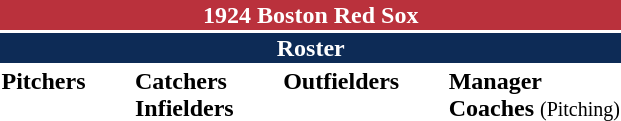<table class="toccolours" style="text-align: left;">
<tr>
<th colspan="10" style="background-color: #ba313c; color: white; text-align: center;">1924 Boston Red Sox</th>
</tr>
<tr>
<td colspan="10" style="background-color: #0d2b56; color: white; text-align: center;"><strong>Roster</strong></td>
</tr>
<tr>
<td valign="top"><strong>Pitchers</strong><br>














</td>
<td width="25px"></td>
<td valign="top"><strong>Catchers</strong><br>


<strong>Infielders</strong>







</td>
<td width="25px"></td>
<td valign="top"><strong>Outfielders</strong><br>




</td>
<td width="25px"></td>
<td valign="top"><strong>Manager</strong><br>
<strong>Coaches</strong>

 <small>(Pitching)</small></td>
</tr>
<tr>
</tr>
</table>
